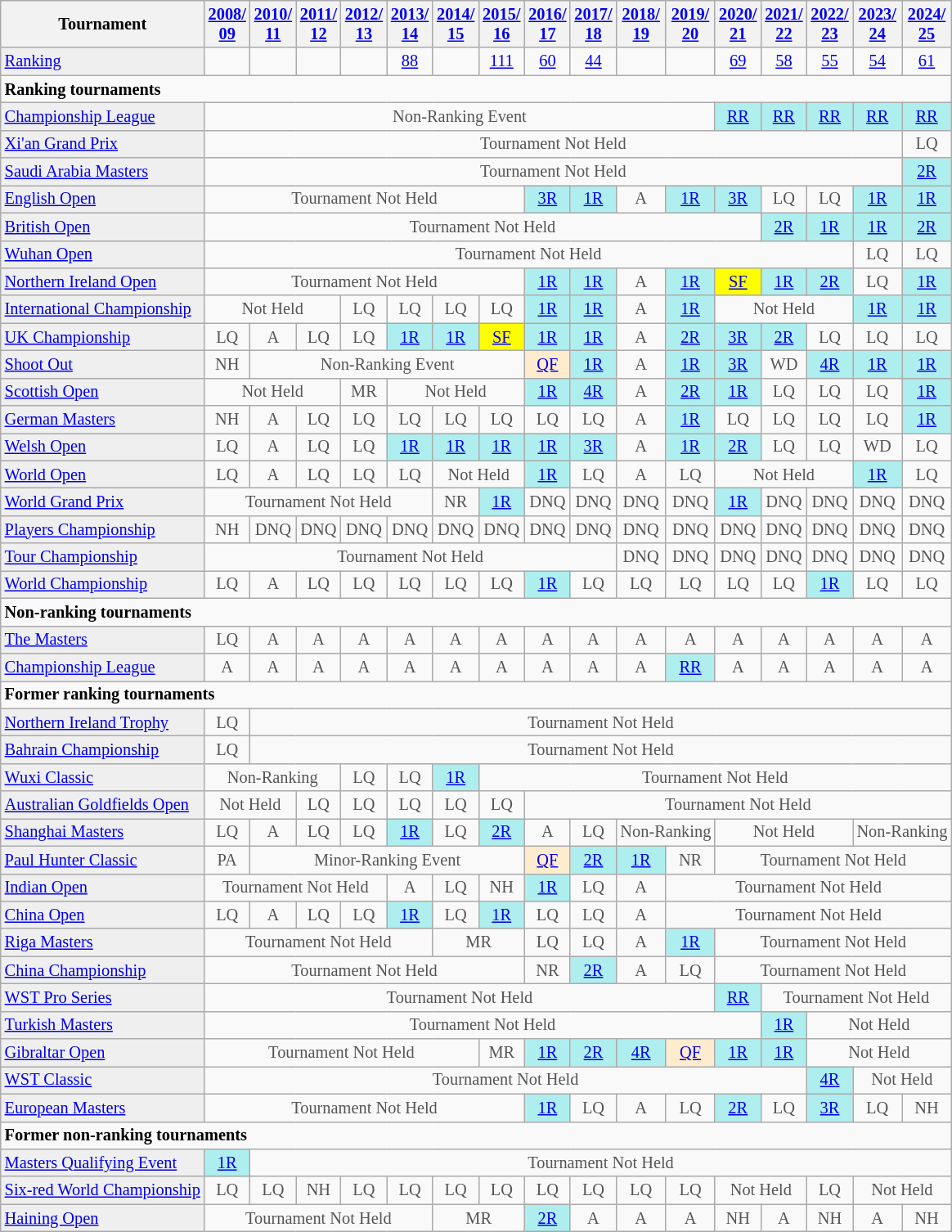<table class="wikitable" style="font-size:85%;">
<tr>
<th>Tournament</th>
<th><a href='#'>2008/<br>09</a></th>
<th><a href='#'>2010/<br>11</a></th>
<th><a href='#'>2011/<br>12</a></th>
<th><a href='#'>2012/<br>13</a></th>
<th><a href='#'>2013/<br>14</a></th>
<th><a href='#'>2014/<br>15</a></th>
<th><a href='#'>2015/<br>16</a></th>
<th><a href='#'>2016/<br>17</a></th>
<th><a href='#'>2017/<br>18</a></th>
<th><a href='#'>2018/<br>19</a></th>
<th><a href='#'>2019/<br>20</a></th>
<th><a href='#'>2020/<br>21</a></th>
<th><a href='#'>2021/<br>22</a></th>
<th><a href='#'>2022/<br>23</a></th>
<th><a href='#'>2023/<br>24</a></th>
<th><a href='#'>2024/<br>25</a></th>
</tr>
<tr>
<td style="background:#EFEFEF;"><a href='#'>Ranking</a></td>
<td align="center"></td>
<td align="center"></td>
<td align="center"></td>
<td align="center"></td>
<td align="center"><a href='#'>88</a></td>
<td align="center"></td>
<td align="center"><a href='#'>111</a></td>
<td align="center"><a href='#'>60</a></td>
<td align="center"><a href='#'>44</a></td>
<td align="center"></td>
<td align="center"></td>
<td align="center"><a href='#'>69</a></td>
<td align="center"><a href='#'>58</a></td>
<td align="center"><a href='#'>55</a></td>
<td align="center"><a href='#'>54</a></td>
<td align="center"><a href='#'>61</a></td>
</tr>
<tr>
<td colspan="20"><strong>Ranking tournaments</strong></td>
</tr>
<tr>
<td style="background:#EFEFEF;"><a href='#'>Championship League</a></td>
<td align="center" colspan="11" style="color:#555555;">Non-Ranking Event</td>
<td align="center" style="background:#afeeee;"><a href='#'>RR</a></td>
<td align="center" style="background:#afeeee;"><a href='#'>RR</a></td>
<td align="center" style="background:#afeeee;"><a href='#'>RR</a></td>
<td align="center" style="background:#afeeee;"><a href='#'>RR</a></td>
<td align="center" style="background:#afeeee;"><a href='#'>RR</a></td>
</tr>
<tr>
<td style="background:#EFEFEF;"><a href='#'>Xi'an Grand Prix</a></td>
<td align="center" colspan="15" style="color:#555555;">Tournament Not Held</td>
<td align="center" style="color:#555555;">LQ</td>
</tr>
<tr>
<td style="background:#EFEFEF;"><a href='#'>Saudi Arabia Masters</a></td>
<td align="center" colspan="15" style="color:#555555;">Tournament Not Held</td>
<td align="center" style="background:#afeeee;"><a href='#'>2R</a></td>
</tr>
<tr>
<td style="background:#EFEFEF;"><a href='#'>English Open</a></td>
<td align="center" colspan="7" style="color:#555555;">Tournament Not Held</td>
<td align="center" style="background:#afeeee;"><a href='#'>3R</a></td>
<td align="center" style="background:#afeeee;"><a href='#'>1R</a></td>
<td align="center" style="color:#555555;">A</td>
<td align="center" style="background:#afeeee;"><a href='#'>1R</a></td>
<td align="center" style="background:#afeeee;"><a href='#'>3R</a></td>
<td align="center" style="color:#555555;">LQ</td>
<td align="center" style="color:#555555;">LQ</td>
<td align="center" style="background:#afeeee;"><a href='#'>1R</a></td>
<td align="center" style="background:#afeeee;"><a href='#'>1R</a></td>
</tr>
<tr>
<td style="background:#EFEFEF;"><a href='#'>British Open</a></td>
<td align="center" colspan="12" style="color:#555555;">Tournament Not Held</td>
<td align="center" style="background:#afeeee;"><a href='#'>2R</a></td>
<td align="center" style="background:#afeeee;"><a href='#'>1R</a></td>
<td align="center" style="background:#afeeee;"><a href='#'>1R</a></td>
<td align="center" style="background:#afeeee;"><a href='#'>2R</a></td>
</tr>
<tr>
<td style="background:#EFEFEF;"><a href='#'>Wuhan Open</a></td>
<td align="center" colspan="14" style="color:#555555;">Tournament Not Held</td>
<td align="center" style="color:#555555;">LQ</td>
<td align="center" style="color:#555555;">LQ</td>
</tr>
<tr>
<td style="background:#EFEFEF;"><a href='#'>Northern Ireland Open</a></td>
<td align="center" colspan="7" style="color:#555555;">Tournament Not Held</td>
<td align="center" style="background:#afeeee;"><a href='#'>1R</a></td>
<td align="center" style="background:#afeeee;"><a href='#'>1R</a></td>
<td align="center" style="color:#555555;">A</td>
<td align="center" style="background:#afeeee;"><a href='#'>1R</a></td>
<td align="center" style="background:yellow;"><a href='#'>SF</a></td>
<td align="center" style="background:#afeeee;"><a href='#'>1R</a></td>
<td align="center" style="background:#afeeee;"><a href='#'>2R</a></td>
<td align="center" style="color:#555555;">LQ</td>
<td align="center" style="background:#afeeee;"><a href='#'>1R</a></td>
</tr>
<tr>
<td style="background:#EFEFEF;"><a href='#'>International Championship</a></td>
<td align="center" colspan="3" style="color:#555555;">Not Held</td>
<td align="center" style="color:#555555;">LQ</td>
<td align="center" style="color:#555555;">LQ</td>
<td align="center" style="color:#555555;">LQ</td>
<td align="center" style="color:#555555;">LQ</td>
<td align="center" style="background:#afeeee;"><a href='#'>1R</a></td>
<td align="center" style="background:#afeeee;"><a href='#'>1R</a></td>
<td align="center" style="color:#555555;">A</td>
<td align="center" style="background:#afeeee;"><a href='#'>1R</a></td>
<td align="center" colspan="3" style="color:#555555;">Not Held</td>
<td align="center" style="background:#afeeee;"><a href='#'>1R</a></td>
<td align="center" style="background:#afeeee;"><a href='#'>1R</a></td>
</tr>
<tr>
<td style="background:#EFEFEF;"><a href='#'>UK Championship</a></td>
<td align="center" style="color:#555555;">LQ</td>
<td align="center" style="color:#555555;">A</td>
<td align="center" style="color:#555555;">LQ</td>
<td align="center" style="color:#555555;">LQ</td>
<td align="center" style="background:#afeeee;"><a href='#'>1R</a></td>
<td align="center" style="background:#afeeee;"><a href='#'>1R</a></td>
<td align="center" style="background:yellow;"><a href='#'>SF</a></td>
<td align="center" style="background:#afeeee;"><a href='#'>1R</a></td>
<td align="center" style="background:#afeeee;"><a href='#'>1R</a></td>
<td align="center" style="color:#555555;">A</td>
<td align="center" style="background:#afeeee;"><a href='#'>2R</a></td>
<td align="center" style="background:#afeeee;"><a href='#'>3R</a></td>
<td align="center" style="background:#afeeee;"><a href='#'>2R</a></td>
<td align="center" style="color:#555555;">LQ</td>
<td align="center" style="color:#555555;">LQ</td>
<td align="center" style="color:#555555;">LQ</td>
</tr>
<tr>
<td style="background:#EFEFEF;"><a href='#'>Shoot Out</a></td>
<td align="center" style="color:#555555;">NH</td>
<td align="center" colspan="6" style="color:#555555;">Non-Ranking Event</td>
<td align="center" style="background:#ffebcd;"><a href='#'>QF</a></td>
<td align="center" style="background:#afeeee;"><a href='#'>1R</a></td>
<td align="center" style="color:#555555;">A</td>
<td align="center" style="background:#afeeee;"><a href='#'>1R</a></td>
<td align="center" style="background:#afeeee;"><a href='#'>3R</a></td>
<td align="center" style="color:#555555;">WD</td>
<td align="center" style="background:#afeeee;"><a href='#'>4R</a></td>
<td align="center" style="background:#afeeee;"><a href='#'>1R</a></td>
<td align="center" style="background:#afeeee;"><a href='#'>1R</a></td>
</tr>
<tr>
<td style="background:#EFEFEF;"><a href='#'>Scottish Open</a></td>
<td align="center" colspan="3" style="color:#555555;">Not Held</td>
<td align="center" style="color:#555555;">MR</td>
<td align="center" colspan="3" style="color:#555555;">Not Held</td>
<td align="center" style="background:#afeeee;"><a href='#'>1R</a></td>
<td align="center" style="background:#afeeee;"><a href='#'>4R</a></td>
<td align="center" style="color:#555555;">A</td>
<td align="center" style="background:#afeeee;"><a href='#'>2R</a></td>
<td align="center" style="background:#afeeee;"><a href='#'>1R</a></td>
<td align="center" style="color:#555555;">LQ</td>
<td align="center" style="color:#555555;">LQ</td>
<td align="center" style="color:#555555;">LQ</td>
<td align="center" style="background:#afeeee;"><a href='#'>1R</a></td>
</tr>
<tr>
<td style="background:#EFEFEF;"><a href='#'>German Masters</a></td>
<td align="center" style="color:#555555;">NH</td>
<td align="center" style="color:#555555;">A</td>
<td align="center" style="color:#555555;">LQ</td>
<td align="center" style="color:#555555;">LQ</td>
<td align="center" style="color:#555555;">LQ</td>
<td align="center" style="color:#555555;">LQ</td>
<td align="center" style="color:#555555;">LQ</td>
<td align="center" style="color:#555555;">LQ</td>
<td align="center" style="color:#555555;">LQ</td>
<td align="center" style="color:#555555;">A</td>
<td align="center" style="background:#afeeee;"><a href='#'>1R</a></td>
<td align="center" style="color:#555555;">LQ</td>
<td align="center" style="color:#555555;">LQ</td>
<td align="center" style="color:#555555;">LQ</td>
<td align="center" style="color:#555555;">LQ</td>
<td align="center" style="background:#afeeee;"><a href='#'>1R</a></td>
</tr>
<tr>
<td style="background:#EFEFEF;"><a href='#'>Welsh Open</a></td>
<td align="center" style="color:#555555;">LQ</td>
<td align="center" style="color:#555555;">A</td>
<td align="center" style="color:#555555;">LQ</td>
<td align="center" style="color:#555555;">LQ</td>
<td align="center" style="background:#afeeee;"><a href='#'>1R</a></td>
<td align="center" style="background:#afeeee;"><a href='#'>1R</a></td>
<td align="center" style="background:#afeeee;"><a href='#'>1R</a></td>
<td align="center" style="background:#afeeee;"><a href='#'>1R</a></td>
<td align="center" style="background:#afeeee;"><a href='#'>3R</a></td>
<td align="center" style="color:#555555;">A</td>
<td align="center" style="background:#afeeee;"><a href='#'>1R</a></td>
<td align="center" style="background:#afeeee;"><a href='#'>2R</a></td>
<td align="center" style="color:#555555;">LQ</td>
<td align="center" style="color:#555555;">LQ</td>
<td align="center" style="color:#555555;">WD</td>
<td align="center" style="color:#555555;">LQ</td>
</tr>
<tr>
<td style="background:#EFEFEF;"><a href='#'>World Open</a></td>
<td align="center" style="color:#555555;">LQ</td>
<td align="center" style="color:#555555;">A</td>
<td align="center" style="color:#555555;">LQ</td>
<td align="center" style="color:#555555;">LQ</td>
<td align="center" style="color:#555555;">LQ</td>
<td align="center" colspan="2" style="color:#555555;">Not Held</td>
<td align="center" style="background:#afeeee;"><a href='#'>1R</a></td>
<td align="center" style="color:#555555;">LQ</td>
<td align="center" style="color:#555555;">A</td>
<td align="center" style="color:#555555;">LQ</td>
<td align="center" colspan="3" style="color:#555555;">Not Held</td>
<td align="center" style="background:#afeeee;"><a href='#'>1R</a></td>
<td align="center" style="color:#555555;">LQ</td>
</tr>
<tr>
<td style="background:#EFEFEF;"><a href='#'>World Grand Prix</a></td>
<td align="center" colspan="5" style="color:#555555;">Tournament Not Held</td>
<td align="center" style="color:#555555;">NR</td>
<td align="center" style="background:#afeeee;"><a href='#'>1R</a></td>
<td align="center" style="color:#555555;">DNQ</td>
<td align="center" style="color:#555555;">DNQ</td>
<td align="center" style="color:#555555;">DNQ</td>
<td align="center" style="color:#555555;">DNQ</td>
<td align="center" style="background:#afeeee;"><a href='#'>1R</a></td>
<td align="center" style="color:#555555;">DNQ</td>
<td align="center" style="color:#555555;">DNQ</td>
<td align="center" style="color:#555555;">DNQ</td>
<td align="center" style="color:#555555;">DNQ</td>
</tr>
<tr>
<td style="background:#EFEFEF;"><a href='#'>Players Championship</a></td>
<td align="center" style="color:#555555;">NH</td>
<td align="center" style="color:#555555;">DNQ</td>
<td align="center" style="color:#555555;">DNQ</td>
<td align="center" style="color:#555555;">DNQ</td>
<td align="center" style="color:#555555;">DNQ</td>
<td align="center" style="color:#555555;">DNQ</td>
<td align="center" style="color:#555555;">DNQ</td>
<td align="center" style="color:#555555;">DNQ</td>
<td align="center" style="color:#555555;">DNQ</td>
<td align="center" style="color:#555555;">DNQ</td>
<td align="center" style="color:#555555;">DNQ</td>
<td align="center" style="color:#555555;">DNQ</td>
<td align="center" style="color:#555555;">DNQ</td>
<td align="center" style="color:#555555;">DNQ</td>
<td align="center" style="color:#555555;">DNQ</td>
<td align="center" style="color:#555555;">DNQ</td>
</tr>
<tr>
<td style="background:#EFEFEF;"><a href='#'>Tour Championship</a></td>
<td align="center" colspan="9" style="color:#555555;">Tournament Not Held</td>
<td align="center" style="color:#555555;">DNQ</td>
<td align="center" style="color:#555555;">DNQ</td>
<td align="center" style="color:#555555;">DNQ</td>
<td align="center" style="color:#555555;">DNQ</td>
<td align="center" style="color:#555555;">DNQ</td>
<td align="center" style="color:#555555;">DNQ</td>
<td align="center" style="color:#555555;">DNQ</td>
</tr>
<tr>
<td style="background:#EFEFEF;"><a href='#'>World Championship</a></td>
<td align="center" style="color:#555555;">LQ</td>
<td align="center" style="color:#555555;">A</td>
<td align="center" style="color:#555555;">LQ</td>
<td align="center" style="color:#555555;">LQ</td>
<td align="center" style="color:#555555;">LQ</td>
<td align="center" style="color:#555555;">LQ</td>
<td align="center" style="color:#555555;">LQ</td>
<td align="center" style="background:#afeeee;"><a href='#'>1R</a></td>
<td align="center" style="color:#555555;">LQ</td>
<td align="center" style="color:#555555;">LQ</td>
<td align="center" style="color:#555555;">LQ</td>
<td align="center" style="color:#555555;">LQ</td>
<td align="center" style="color:#555555;">LQ</td>
<td align="center" style="background:#afeeee;"><a href='#'>1R</a></td>
<td align="center" style="color:#555555;">LQ</td>
<td align="center" style="color:#555555;">LQ</td>
</tr>
<tr>
<td colspan="20"><strong>Non-ranking tournaments</strong></td>
</tr>
<tr>
<td style="background:#EFEFEF;"><a href='#'>The Masters</a></td>
<td align="center" style="color:#555555;">LQ</td>
<td align="center" style="color:#555555;">A</td>
<td align="center" style="color:#555555;">A</td>
<td align="center" style="color:#555555;">A</td>
<td align="center" style="color:#555555;">A</td>
<td align="center" style="color:#555555;">A</td>
<td align="center" style="color:#555555;">A</td>
<td align="center" style="color:#555555;">A</td>
<td align="center" style="color:#555555;">A</td>
<td align="center" style="color:#555555;">A</td>
<td align="center" style="color:#555555;">A</td>
<td align="center" style="color:#555555;">A</td>
<td align="center" style="color:#555555;">A</td>
<td align="center" style="color:#555555;">A</td>
<td align="center" style="color:#555555;">A</td>
<td align="center" style="color:#555555;">A</td>
</tr>
<tr>
<td style="background:#EFEFEF;"><a href='#'>Championship League</a></td>
<td align="center" style="color:#555555;">A</td>
<td align="center" style="color:#555555;">A</td>
<td align="center" style="color:#555555;">A</td>
<td align="center" style="color:#555555;">A</td>
<td align="center" style="color:#555555;">A</td>
<td align="center" style="color:#555555;">A</td>
<td align="center" style="color:#555555;">A</td>
<td align="center" style="color:#555555;">A</td>
<td align="center" style="color:#555555;">A</td>
<td align="center" style="color:#555555;">A</td>
<td align="center" style="background:#afeeee;"><a href='#'>RR</a></td>
<td align="center" style="color:#555555;">A</td>
<td align="center" style="color:#555555;">A</td>
<td align="center" style="color:#555555;">A</td>
<td align="center" style="color:#555555;">A</td>
<td align="center" style="color:#555555;">A</td>
</tr>
<tr>
<td colspan="20"><strong>Former ranking tournaments</strong></td>
</tr>
<tr>
<td style="background:#EFEFEF;"><a href='#'>Northern Ireland Trophy</a></td>
<td align="center" style="color:#555555;">LQ</td>
<td align="center" colspan="20" style="color:#555555;">Tournament Not Held</td>
</tr>
<tr>
<td style="background:#EFEFEF;"><a href='#'>Bahrain Championship</a></td>
<td align="center" style="color:#555555;">LQ</td>
<td align="center" colspan="20" style="color:#555555;">Tournament Not Held</td>
</tr>
<tr>
<td style="background:#EFEFEF;"><a href='#'>Wuxi Classic</a></td>
<td align="center" colspan="3" style="color:#555555;">Non-Ranking</td>
<td align="center" style="color:#555555;">LQ</td>
<td align="center" style="color:#555555;">LQ</td>
<td align="center" style="background:#afeeee;"><a href='#'>1R</a></td>
<td align="center" colspan="20" style="color:#555555;">Tournament Not Held</td>
</tr>
<tr>
<td style="background:#EFEFEF;"><a href='#'>Australian Goldfields Open</a></td>
<td align="center" colspan="2" style="color:#555555;">Not Held</td>
<td align="center" style="color:#555555;">LQ</td>
<td align="center" style="color:#555555;">LQ</td>
<td align="center" style="color:#555555;">LQ</td>
<td align="center" style="color:#555555;">LQ</td>
<td align="center" style="color:#555555;">LQ</td>
<td align="center" colspan="20" style="color:#555555;">Tournament Not Held</td>
</tr>
<tr>
<td style="background:#EFEFEF;"><a href='#'>Shanghai Masters</a></td>
<td align="center" style="color:#555555;">LQ</td>
<td align="center" style="color:#555555;">A</td>
<td align="center" style="color:#555555;">LQ</td>
<td align="center" style="color:#555555;">LQ</td>
<td align="center" style="background:#afeeee;"><a href='#'>1R</a></td>
<td align="center" style="color:#555555;">LQ</td>
<td align="center" style="background:#afeeee;"><a href='#'>2R</a></td>
<td align="center" style="color:#555555;">A</td>
<td align="center" style="color:#555555;">LQ</td>
<td align="center" colspan="2" style="color:#555555;">Non-Ranking</td>
<td align="center" colspan="3" style="color:#555555;">Not Held</td>
<td align="center" colspan="2" style="color:#555555;">Non-Ranking</td>
</tr>
<tr>
<td style="background:#EFEFEF;"><a href='#'>Paul Hunter Classic</a></td>
<td align="center" style="color:#555555;">PA</td>
<td align="center" colspan="6" style="color:#555555;">Minor-Ranking Event</td>
<td align="center" style="background:#ffebcd;"><a href='#'>QF</a></td>
<td align="center" style="background:#afeeee;"><a href='#'>2R</a></td>
<td align="center" style="background:#afeeee;"><a href='#'>1R</a></td>
<td align="center" style="color:#555555;">NR</td>
<td align="center" colspan="20" style="color:#555555;">Tournament Not Held</td>
</tr>
<tr>
<td style="background:#EFEFEF;"><a href='#'>Indian Open</a></td>
<td align="center" colspan="4" style="color:#555555;">Tournament Not Held</td>
<td align="center" style="color:#555555;">A</td>
<td align="center" style="color:#555555;">LQ</td>
<td align="center" style="color:#555555;">NH</td>
<td align="center" style="background:#afeeee;"><a href='#'>1R</a></td>
<td align="center" style="color:#555555;">LQ</td>
<td align="center" style="color:#555555;">A</td>
<td align="center" colspan="20" style="color:#555555;">Tournament Not Held</td>
</tr>
<tr>
<td style="background:#EFEFEF;"><a href='#'>China Open</a></td>
<td align="center" style="color:#555555;">LQ</td>
<td align="center" style="color:#555555;">A</td>
<td align="center" style="color:#555555;">LQ</td>
<td align="center" style="color:#555555;">LQ</td>
<td align="center" style="background:#afeeee;"><a href='#'>1R</a></td>
<td align="center" style="color:#555555;">LQ</td>
<td align="center" style="background:#afeeee;"><a href='#'>1R</a></td>
<td align="center" style="color:#555555;">LQ</td>
<td align="center" style="color:#555555;">LQ</td>
<td align="center" style="color:#555555;">A</td>
<td align="center" colspan="20" style="color:#555555;">Tournament Not Held</td>
</tr>
<tr>
<td style="background:#EFEFEF;"><a href='#'>Riga Masters</a></td>
<td align="center" colspan="5" style="color:#555555;">Tournament Not Held</td>
<td align="center" colspan="2" style="color:#555555;">MR</td>
<td align="center" style="color:#555555;">LQ</td>
<td align="center" style="color:#555555;">LQ</td>
<td align="center" style="color:#555555;">A</td>
<td align="center" style="background:#afeeee;"><a href='#'>1R</a></td>
<td align="center" colspan="20" style="color:#555555;">Tournament Not Held</td>
</tr>
<tr>
<td style="background:#EFEFEF;"><a href='#'>China Championship</a></td>
<td align="center" colspan="7" style="color:#555555;">Tournament Not Held</td>
<td align="center" style="color:#555555;">NR</td>
<td align="center" style="background:#afeeee;"><a href='#'>2R</a></td>
<td align="center" style="color:#555555;">A</td>
<td align="center" style="color:#555555;">LQ</td>
<td align="center" colspan="20" style="color:#555555;">Tournament Not Held</td>
</tr>
<tr>
<td style="background:#EFEFEF;"><a href='#'>WST Pro Series</a></td>
<td align="center" colspan="11" style="color:#555555;">Tournament Not Held</td>
<td align="center" style="background:#afeeee;"><a href='#'>RR</a></td>
<td align="center" colspan="20" style="color:#555555;">Tournament Not Held</td>
</tr>
<tr>
<td style="background:#EFEFEF;"><a href='#'>Turkish Masters</a></td>
<td align="center" colspan="12" style="color:#555555;">Tournament Not Held</td>
<td align="center" style="background:#afeeee;"><a href='#'>1R</a></td>
<td align="center" colspan="20" style="color:#555555;">Not Held</td>
</tr>
<tr>
<td style="background:#EFEFEF;"><a href='#'>Gibraltar Open</a></td>
<td align="center" colspan="6" style="color:#555555;">Tournament Not Held</td>
<td align="center" style="color:#555555;">MR</td>
<td align="center" style="background:#afeeee;"><a href='#'>1R</a></td>
<td align="center" style="background:#afeeee;"><a href='#'>2R</a></td>
<td align="center" style="background:#afeeee;"><a href='#'>4R</a></td>
<td align="center" style="background:#ffebcd;"><a href='#'>QF</a></td>
<td align="center" style="background:#afeeee;"><a href='#'>1R</a></td>
<td align="center" style="background:#afeeee;"><a href='#'>1R</a></td>
<td align="center" colspan="20" style="color:#555555;">Not Held</td>
</tr>
<tr>
<td style="background:#EFEFEF;"><a href='#'>WST Classic</a></td>
<td align="center" colspan="13" style="color:#555555;">Tournament Not Held</td>
<td align="center" style="background:#afeeee;"><a href='#'>4R</a></td>
<td align="center" colspan="2" style="color:#555555;">Not Held</td>
</tr>
<tr>
<td style="background:#EFEFEF;"><a href='#'>European Masters</a></td>
<td align="center" colspan="7" style="color:#555555;">Tournament Not Held</td>
<td align="center" style="background:#afeeee;"><a href='#'>1R</a></td>
<td align="center" style="color:#555555;">LQ</td>
<td align="center" style="color:#555555;">A</td>
<td align="center" style="color:#555555;">LQ</td>
<td align="center" style="background:#afeeee;"><a href='#'>2R</a></td>
<td align="center" style="color:#555555;">LQ</td>
<td align="center" style="background:#afeeee;"><a href='#'>3R</a></td>
<td align="center" style="color:#555555;">LQ</td>
<td align="center" style="color:#555555;">NH</td>
</tr>
<tr>
<td colspan="20"><strong>Former non-ranking tournaments</strong></td>
</tr>
<tr>
<td style="background:#EFEFEF;"><a href='#'>Masters Qualifying Event</a></td>
<td align="center" style="background:#afeeee;"><a href='#'>1R</a></td>
<td align="center" colspan="20" style="color:#555555;">Tournament Not Held</td>
</tr>
<tr>
<td style="background:#EFEFEF;"><a href='#'>Six-red World Championship</a></td>
<td align="center" style="color:#555555;">LQ</td>
<td align="center" style="color:#555555;">LQ</td>
<td align="center" style="color:#555555;">NH</td>
<td align="center" style="color:#555555;">LQ</td>
<td align="center" style="color:#555555;">LQ</td>
<td align="center" style="color:#555555;">LQ</td>
<td align="center" style="color:#555555;">LQ</td>
<td align="center" style="color:#555555;">LQ</td>
<td align="center" style="color:#555555;">LQ</td>
<td align="center" style="color:#555555;">LQ</td>
<td align="center" style="color:#555555;">LQ</td>
<td align="center" colspan="2" style="color:#555555;">Not Held</td>
<td align="center" style="color:#555555;">LQ</td>
<td align="center" colspan="2" style="color:#555555;">Not Held</td>
</tr>
<tr>
<td style="background:#EFEFEF;"><a href='#'>Haining Open</a></td>
<td align="center" colspan="5" style="color:#555555;">Tournament Not Held</td>
<td align="center" colspan="2" style="color:#555555;">MR</td>
<td align="center" style="background:#afeeee;"><a href='#'>2R</a></td>
<td align="center" style="color:#555555;">A</td>
<td align="center" style="color:#555555;">A</td>
<td align="center" style="color:#555555;">A</td>
<td align="center" style="color:#555555;">NH</td>
<td align="center" style="color:#555555;">A</td>
<td align="center" style="color:#555555;">NH</td>
<td align="center" style="color:#555555;">A</td>
<td align="center" style="color:#555555;">NH</td>
</tr>
</table>
